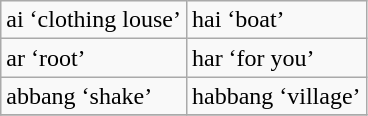<table class="wikitable" align="center">
<tr>
<td>ai  ‘clothing louse’</td>
<td>hai  ‘boat’</td>
</tr>
<tr>
<td>ar  ‘root’</td>
<td>har  ‘for you’</td>
</tr>
<tr>
<td>abbang  ‘shake’</td>
<td>habbang  ‘village’</td>
</tr>
<tr>
</tr>
</table>
